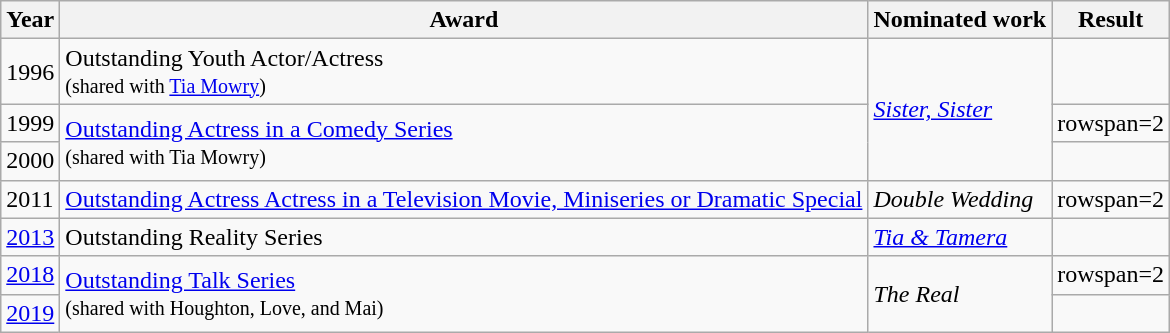<table class="wikitable">
<tr>
<th>Year</th>
<th>Award</th>
<th>Nominated work</th>
<th>Result</th>
</tr>
<tr>
<td>1996</td>
<td>Outstanding Youth Actor/Actress<br><small>(shared with <a href='#'>Tia Mowry</a>)</small></td>
<td rowspan=3><em><a href='#'>Sister, Sister</a></em></td>
<td></td>
</tr>
<tr>
<td>1999</td>
<td rowspan=2><a href='#'>Outstanding Actress in a Comedy Series</a><br><small>(shared with Tia Mowry)</small></td>
<td>rowspan=2 </td>
</tr>
<tr>
<td>2000</td>
</tr>
<tr>
<td>2011</td>
<td><a href='#'>Outstanding Actress Actress in a Television Movie, Miniseries or Dramatic Special</a></td>
<td><em>Double Wedding</em></td>
<td>rowspan=2 </td>
</tr>
<tr>
<td><a href='#'>2013</a></td>
<td>Outstanding Reality Series</td>
<td><em><a href='#'>Tia & Tamera</a></em></td>
</tr>
<tr>
<td><a href='#'>2018</a></td>
<td rowspan=2><a href='#'>Outstanding Talk Series</a><br><small>(shared with Houghton, Love, and Mai)</small></td>
<td rowspan=2><em>The Real</em></td>
<td>rowspan=2 </td>
</tr>
<tr>
<td><a href='#'>2019</a></td>
</tr>
</table>
